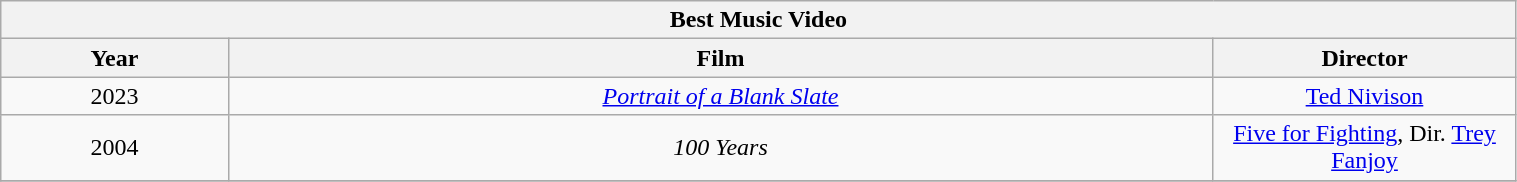<table class="wikitable" width="80%">
<tr>
<th colspan="3" align="center">Best Music Video</th>
</tr>
<tr>
<th width="15%">Year</th>
<th width="65%">Film</th>
<th width="20%">Director</th>
</tr>
<tr>
<td align="center">2023</td>
<td align="center"><em><a href='#'>Portrait of a Blank Slate</a></em></td>
<td align="center"><a href='#'>Ted Nivison</a></td>
</tr>
<tr>
<td align="center">2004</td>
<td align="center"><em>100 Years</em></td>
<td align="center"><a href='#'>Five for Fighting</a>, Dir. <a href='#'>Trey Fanjoy</a></td>
</tr>
<tr>
</tr>
</table>
